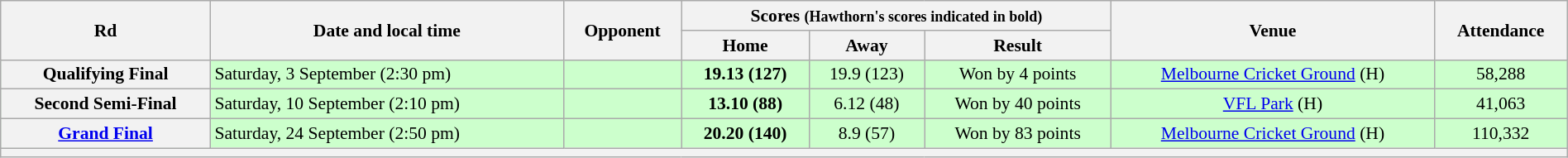<table class="wikitable" style="font-size:90%; text-align:center; width: 100%; margin-left: auto; margin-right: auto">
<tr>
<th rowspan="2">Rd</th>
<th rowspan="2">Date and local time</th>
<th rowspan="2">Opponent</th>
<th colspan="3">Scores <small>(Hawthorn's scores indicated in bold)</small></th>
<th rowspan="2">Venue</th>
<th rowspan="2">Attendance</th>
</tr>
<tr>
<th>Home</th>
<th>Away</th>
<th>Result</th>
</tr>
<tr style="background:#cfc">
<th>Qualifying Final</th>
<td align=left>Saturday, 3 September (2:30 pm)</td>
<td align=left></td>
<td><strong>19.13 (127)</strong></td>
<td>19.9 (123)</td>
<td>Won by 4 points</td>
<td><a href='#'>Melbourne Cricket Ground</a> (H)</td>
<td>58,288</td>
</tr>
<tr style="background:#cfc">
<th>Second Semi-Final</th>
<td align=left>Saturday, 10 September (2:10 pm)</td>
<td align=left></td>
<td><strong>13.10 (88)</strong></td>
<td>6.12 (48)</td>
<td>Won by 40 points</td>
<td><a href='#'>VFL Park</a> (H)</td>
<td>41,063</td>
</tr>
<tr style="background:#cfc">
<th><a href='#'>Grand Final</a></th>
<td align=left>Saturday, 24 September (2:50 pm)</td>
<td align=left></td>
<td><strong>20.20 (140)</strong></td>
<td>8.9 (57)</td>
<td>Won by 83 points</td>
<td><a href='#'>Melbourne Cricket Ground</a> (H)</td>
<td>110,332</td>
</tr>
<tr>
<th colspan="8"></th>
</tr>
</table>
